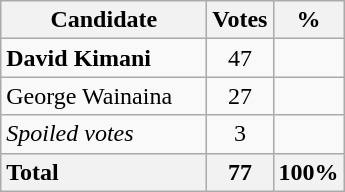<table class="wikitable" style="text-align: center;">
<tr>
<th width="130">Candidate</th>
<th>Votes</th>
<th>%</th>
</tr>
<tr>
<td style="text-align: left;"><strong>David Kimani</strong></td>
<td>47</td>
<td></td>
</tr>
<tr>
<td style="text-align: left;">George Wainaina</td>
<td>27</td>
<td></td>
</tr>
<tr>
<td style="text-align: left;"><em>Spoiled votes</em></td>
<td>3</td>
<td></td>
</tr>
<tr>
<th style="text-align: left;">Total</th>
<th>77</th>
<th>100%</th>
</tr>
</table>
